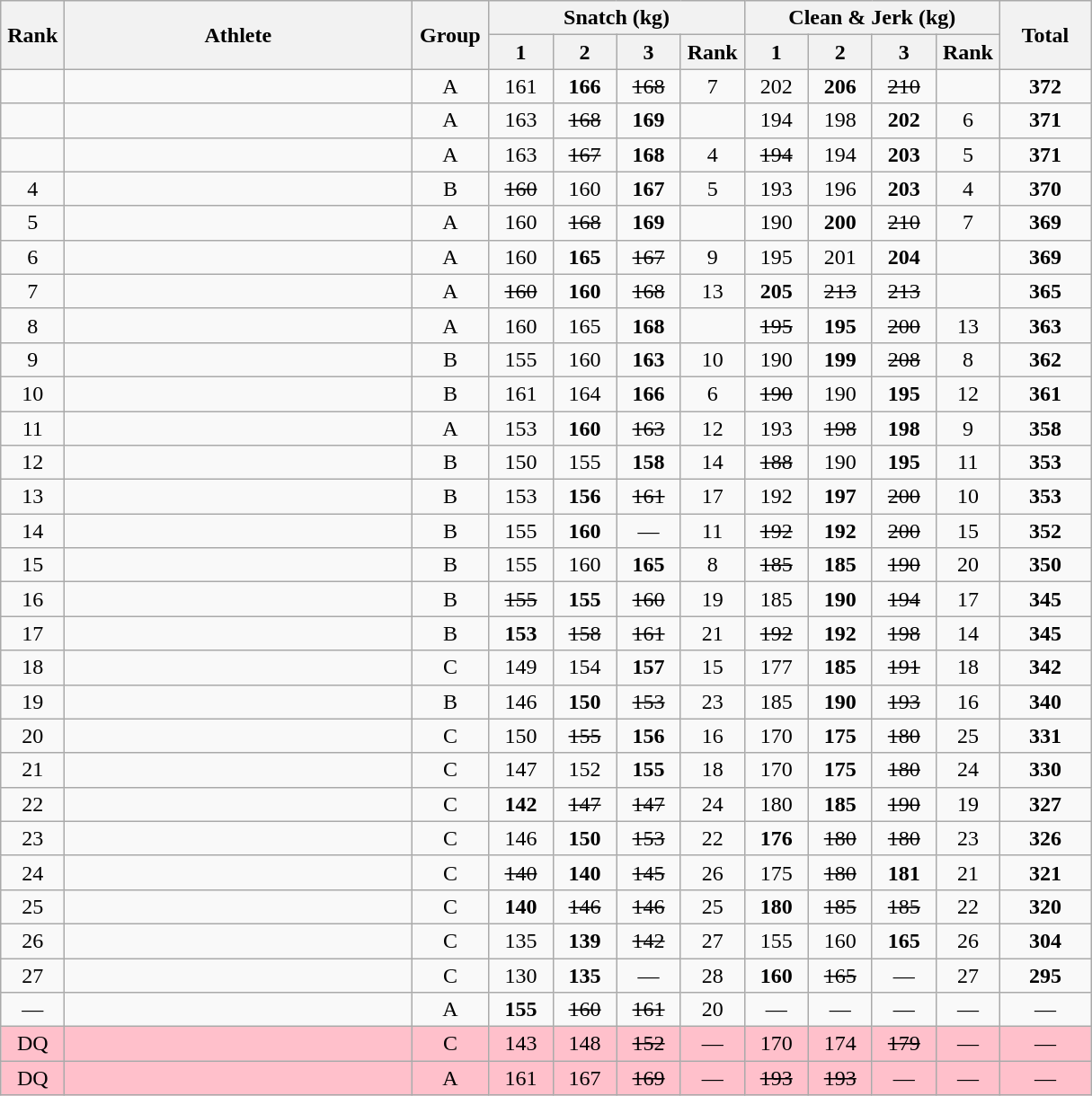<table class = "wikitable" style="text-align:center;">
<tr>
<th rowspan=2 width=40>Rank</th>
<th rowspan=2 width=250>Athlete</th>
<th rowspan=2 width=50>Group</th>
<th colspan=4>Snatch (kg)</th>
<th colspan=4>Clean & Jerk (kg)</th>
<th rowspan=2 width=60>Total</th>
</tr>
<tr>
<th width=40>1</th>
<th width=40>2</th>
<th width=40>3</th>
<th width=40>Rank</th>
<th width=40>1</th>
<th width=40>2</th>
<th width=40>3</th>
<th width=40>Rank</th>
</tr>
<tr>
<td></td>
<td align=left></td>
<td>A</td>
<td>161</td>
<td><strong>166</strong></td>
<td><s>168 </s></td>
<td>7</td>
<td>202</td>
<td><strong>206</strong></td>
<td><s>210 </s></td>
<td></td>
<td><strong>372</strong></td>
</tr>
<tr>
<td></td>
<td align=left></td>
<td>A</td>
<td>163</td>
<td><s>168 </s></td>
<td><strong>169</strong></td>
<td></td>
<td>194</td>
<td>198</td>
<td><strong>202</strong></td>
<td>6</td>
<td><strong>371</strong></td>
</tr>
<tr>
<td></td>
<td align=left></td>
<td>A</td>
<td>163</td>
<td><s>167 </s></td>
<td><strong>168</strong></td>
<td>4</td>
<td><s>194 </s></td>
<td>194</td>
<td><strong>203</strong></td>
<td>5</td>
<td><strong>371</strong></td>
</tr>
<tr>
<td>4</td>
<td align=left></td>
<td>B</td>
<td><s>160 </s></td>
<td>160</td>
<td><strong>167</strong></td>
<td>5</td>
<td>193</td>
<td>196</td>
<td><strong>203</strong></td>
<td>4</td>
<td><strong>370</strong></td>
</tr>
<tr>
<td>5</td>
<td align=left></td>
<td>A</td>
<td>160</td>
<td><s>168 </s></td>
<td><strong>169</strong></td>
<td></td>
<td>190</td>
<td><strong>200</strong></td>
<td><s>210 </s></td>
<td>7</td>
<td><strong>369</strong></td>
</tr>
<tr>
<td>6</td>
<td align=left></td>
<td>A</td>
<td>160</td>
<td><strong>165</strong></td>
<td><s>167 </s></td>
<td>9</td>
<td>195</td>
<td>201</td>
<td><strong>204</strong></td>
<td></td>
<td><strong>369</strong></td>
</tr>
<tr>
<td>7</td>
<td align=left></td>
<td>A</td>
<td><s>160 </s></td>
<td><strong>160</strong></td>
<td><s>168 </s></td>
<td>13</td>
<td><strong>205</strong></td>
<td><s>213 </s></td>
<td><s>213 </s></td>
<td></td>
<td><strong>365</strong></td>
</tr>
<tr>
<td>8</td>
<td align=left></td>
<td>A</td>
<td>160</td>
<td>165</td>
<td><strong>168</strong></td>
<td></td>
<td><s>195</s></td>
<td><strong>195</strong></td>
<td><s>200 </s></td>
<td>13</td>
<td><strong>363</strong></td>
</tr>
<tr>
<td>9</td>
<td align=left></td>
<td>B</td>
<td>155</td>
<td>160</td>
<td><strong>163</strong></td>
<td>10</td>
<td>190</td>
<td><strong>199</strong></td>
<td><s>208 </s></td>
<td>8</td>
<td><strong>362</strong></td>
</tr>
<tr>
<td>10</td>
<td align=left></td>
<td>B</td>
<td>161</td>
<td>164</td>
<td><strong>166</strong></td>
<td>6</td>
<td><s>190 </s></td>
<td>190</td>
<td><strong>195</strong></td>
<td>12</td>
<td><strong>361</strong></td>
</tr>
<tr>
<td>11</td>
<td align=left></td>
<td>A</td>
<td>153</td>
<td><strong>160</strong></td>
<td><s>163 </s></td>
<td>12</td>
<td>193</td>
<td><s>198 </s></td>
<td><strong>198</strong></td>
<td>9</td>
<td><strong>358</strong></td>
</tr>
<tr>
<td>12</td>
<td align=left></td>
<td>B</td>
<td>150</td>
<td>155</td>
<td><strong>158</strong></td>
<td>14</td>
<td><s>188 </s></td>
<td>190</td>
<td><strong>195</strong></td>
<td>11</td>
<td><strong>353</strong></td>
</tr>
<tr>
<td>13</td>
<td align=left></td>
<td>B</td>
<td>153</td>
<td><strong>156</strong></td>
<td><s>161 </s></td>
<td>17</td>
<td>192</td>
<td><strong>197</strong></td>
<td><s>200</s></td>
<td>10</td>
<td><strong>353</strong></td>
</tr>
<tr>
<td>14</td>
<td align=left></td>
<td>B</td>
<td>155</td>
<td><strong>160</strong></td>
<td>—</td>
<td>11</td>
<td><s>192 </s></td>
<td><strong>192</strong></td>
<td><s>200 </s></td>
<td>15</td>
<td><strong>352</strong></td>
</tr>
<tr>
<td>15</td>
<td align=left></td>
<td>B</td>
<td>155</td>
<td>160</td>
<td><strong>165</strong></td>
<td>8</td>
<td><s>185 </s></td>
<td><strong>185</strong></td>
<td><s>190 </s></td>
<td>20</td>
<td><strong>350</strong></td>
</tr>
<tr>
<td>16</td>
<td align=left></td>
<td>B</td>
<td><s>155 </s></td>
<td><strong>155</strong></td>
<td><s>160 </s></td>
<td>19</td>
<td>185</td>
<td><strong>190</strong></td>
<td><s>194 </s></td>
<td>17</td>
<td><strong>345</strong></td>
</tr>
<tr>
<td>17</td>
<td align=left></td>
<td>B</td>
<td><strong>153</strong></td>
<td><s>158 </s></td>
<td><s>161 </s></td>
<td>21</td>
<td><s>192 </s></td>
<td><strong>192</strong></td>
<td><s>198</s></td>
<td>14</td>
<td><strong>345</strong></td>
</tr>
<tr>
<td>18</td>
<td align=left></td>
<td>C</td>
<td>149</td>
<td>154</td>
<td><strong>157</strong></td>
<td>15</td>
<td>177</td>
<td><strong>185</strong></td>
<td><s>191 </s></td>
<td>18</td>
<td><strong>342</strong></td>
</tr>
<tr>
<td>19</td>
<td align=left></td>
<td>B</td>
<td>146</td>
<td><strong>150</strong></td>
<td><s>153 </s></td>
<td>23</td>
<td>185</td>
<td><strong>190</strong></td>
<td><s>193 </s></td>
<td>16</td>
<td><strong>340</strong></td>
</tr>
<tr>
<td>20</td>
<td align=left></td>
<td>C</td>
<td>150</td>
<td><s>155 </s></td>
<td><strong>156</strong></td>
<td>16</td>
<td>170</td>
<td><strong>175</strong></td>
<td><s>180 </s></td>
<td>25</td>
<td><strong>331</strong></td>
</tr>
<tr>
<td>21</td>
<td align=left></td>
<td>C</td>
<td>147</td>
<td>152</td>
<td><strong>155</strong></td>
<td>18</td>
<td>170</td>
<td><strong>175</strong></td>
<td><s>180 </s></td>
<td>24</td>
<td><strong>330</strong></td>
</tr>
<tr>
<td>22</td>
<td align=left></td>
<td>C</td>
<td><strong>142</strong></td>
<td><s>147 </s></td>
<td><s>147 </s></td>
<td>24</td>
<td>180</td>
<td><strong>185</strong></td>
<td><s>190 </s></td>
<td>19</td>
<td><strong>327</strong></td>
</tr>
<tr>
<td>23</td>
<td align=left></td>
<td>C</td>
<td>146</td>
<td><strong>150</strong></td>
<td><s>153 </s></td>
<td>22</td>
<td><strong>176</strong></td>
<td><s>180 </s></td>
<td><s>180 </s></td>
<td>23</td>
<td><strong>326</strong></td>
</tr>
<tr>
<td>24</td>
<td align=left></td>
<td>C</td>
<td><s>140 </s></td>
<td><strong>140</strong></td>
<td><s>145 </s></td>
<td>26</td>
<td>175</td>
<td><s>180</s></td>
<td><strong>181</strong></td>
<td>21</td>
<td><strong>321</strong></td>
</tr>
<tr>
<td>25</td>
<td align=left></td>
<td>C</td>
<td><strong>140</strong></td>
<td><s>146</s></td>
<td><s>146</s></td>
<td>25</td>
<td><strong>180</strong></td>
<td><s>185 </s></td>
<td><s>185</s></td>
<td>22</td>
<td><strong>320</strong></td>
</tr>
<tr>
<td>26</td>
<td align=left></td>
<td>C</td>
<td>135</td>
<td><strong>139</strong></td>
<td><s>142 </s></td>
<td>27</td>
<td>155</td>
<td>160</td>
<td><strong>165</strong></td>
<td>26</td>
<td><strong>304</strong></td>
</tr>
<tr>
<td>27</td>
<td align=left></td>
<td>C</td>
<td>130</td>
<td><strong>135</strong></td>
<td>—</td>
<td>28</td>
<td><strong> 160 </strong></td>
<td><s>165 </s></td>
<td>—</td>
<td>27</td>
<td><strong>295</strong></td>
</tr>
<tr>
<td>—</td>
<td align=left></td>
<td>A</td>
<td><strong>155</strong></td>
<td><s>160 </s></td>
<td><s>161 </s></td>
<td>20</td>
<td>—</td>
<td>—</td>
<td>—</td>
<td>—</td>
<td>—</td>
</tr>
<tr bgcolor=pink>
<td>DQ</td>
<td align=left></td>
<td>C</td>
<td>143</td>
<td>148</td>
<td><s>152 </s></td>
<td>—</td>
<td>170</td>
<td>174</td>
<td><s>179 </s></td>
<td>—</td>
<td>—</td>
</tr>
<tr bgcolor=pink>
<td>DQ</td>
<td align=left></td>
<td>A</td>
<td>161</td>
<td>167</td>
<td><s>169 </s></td>
<td>—</td>
<td><s>193 </s></td>
<td><s>193 </s></td>
<td>—</td>
<td>—</td>
<td>—</td>
</tr>
</table>
